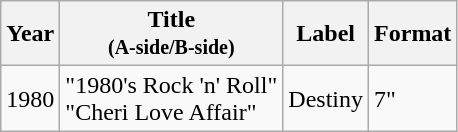<table class="wikitable">
<tr>
<th>Year</th>
<th>Title <br><small>(A-side/B-side)</small></th>
<th>Label</th>
<th>Format</th>
</tr>
<tr>
<td>1980</td>
<td>"1980's Rock 'n' Roll"<br>"Cheri Love Affair"</td>
<td>Destiny</td>
<td>7"</td>
</tr>
</table>
